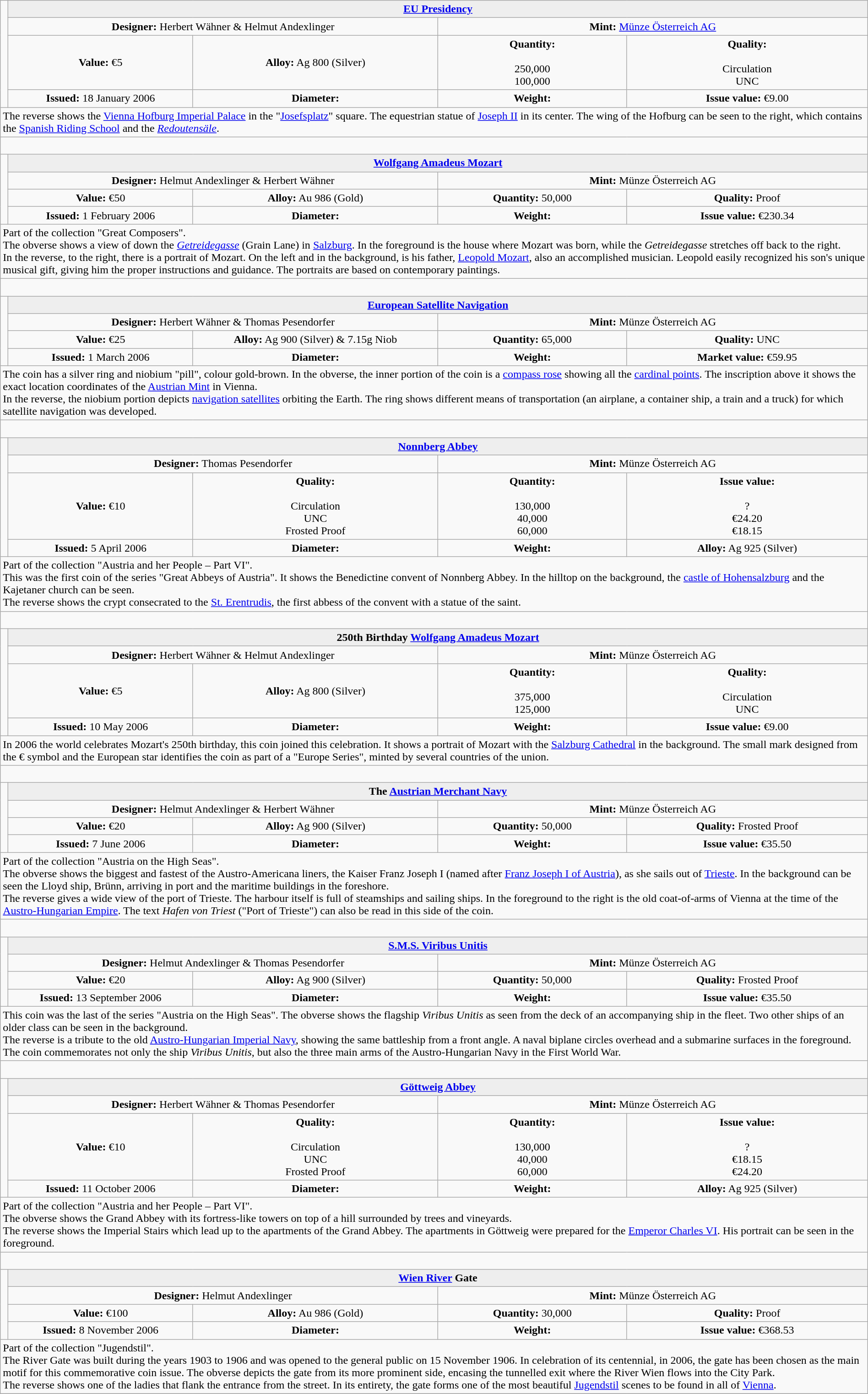<table class="wikitable" width="100%">
<tr>
<td rowspan=4 width="330px" nowrap align=center> </td>
<th colspan="4" align=center style="background:#eeeeee;"><a href='#'>EU Presidency</a></th>
</tr>
<tr>
<td colspan="2" width="50%" align=center><strong>Designer:</strong> Herbert Wähner & Helmut Andexlinger</td>
<td colspan="2" width="50%" align=center><strong>Mint:</strong> <a href='#'>Münze Österreich AG</a></td>
</tr>
<tr>
<td align=center><strong>Value:</strong> €5</td>
<td align=center><strong>Alloy:</strong> Ag 800 (Silver)</td>
<td align=center><strong>Quantity:</strong><br><br>250,000<br>
100,000</td>
<td align=center><strong>Quality:</strong><br><br>Circulation<br>
UNC</td>
</tr>
<tr>
<td align=center><strong>Issued:</strong> 18 January 2006</td>
<td align=center><strong>Diameter:</strong> </td>
<td align=center><strong>Weight:</strong> </td>
<td align=center><strong>Issue value:</strong> €9.00</td>
</tr>
<tr>
<td colspan="5" align=left>The reverse shows the <a href='#'>Vienna Hofburg Imperial Palace</a> in the "<a href='#'>Josefsplatz</a>" square. The equestrian statue of <a href='#'>Joseph II</a> in its center. The wing of the Hofburg can be seen to the right, which contains the <a href='#'>Spanish Riding School</a> and the <em><a href='#'>Redoutensäle</a></em>.</td>
</tr>
<tr>
<td colspan="5"> </td>
</tr>
<tr>
<td rowspan=4 width="330px" nowrap align=center> </td>
<th colspan="4" align=center style="background:#eeeeee;"><a href='#'>Wolfgang Amadeus Mozart</a></th>
</tr>
<tr>
<td colspan="2" width="50%" align=center><strong>Designer:</strong> Helmut Andexlinger & Herbert Wähner</td>
<td colspan="2" width="50%" align=center><strong>Mint:</strong> Münze Österreich AG</td>
</tr>
<tr>
<td align=center><strong>Value:</strong> €50</td>
<td align=center><strong>Alloy:</strong> Au 986 (Gold)</td>
<td align=center><strong>Quantity:</strong> 50,000</td>
<td align=center><strong>Quality:</strong> Proof</td>
</tr>
<tr>
<td align=center><strong>Issued:</strong> 1 February 2006</td>
<td align=center><strong>Diameter:</strong> </td>
<td align=center><strong>Weight:</strong> </td>
<td align=center><strong>Issue value:</strong> €230.34</td>
</tr>
<tr>
<td colspan="5" align=left>Part of the collection "Great Composers".<br>The obverse shows a view of down the <em><a href='#'>Getreidegasse</a></em> (Grain Lane) in <a href='#'>Salzburg</a>. In the foreground is the house where Mozart was born, while the <em>Getreidegasse</em> stretches off back to the right.<br>In the reverse, to the right, there is a portrait of Mozart. On the left and in the background, is his father, <a href='#'>Leopold Mozart</a>, also an accomplished musician. Leopold easily recognized his son's unique musical gift, giving him the proper instructions and guidance. The portraits are based on contemporary paintings.</td>
</tr>
<tr>
<td colspan="5"> </td>
</tr>
<tr>
<td rowspan=4 width="330px" nowrap align=center> </td>
<th colspan="4" align=center style="background:#eeeeee;"><a href='#'>European Satellite Navigation</a></th>
</tr>
<tr>
<td colspan="2" width="50%" align=center><strong>Designer:</strong> Herbert Wähner & Thomas Pesendorfer</td>
<td colspan="2" width="50%" align=center><strong>Mint:</strong> Münze Österreich AG</td>
</tr>
<tr>
<td align=center><strong>Value:</strong> €25</td>
<td align=center><strong>Alloy:</strong> Ag 900 (Silver) & 7.15g Niob</td>
<td align=center><strong>Quantity:</strong> 65,000</td>
<td align=center><strong>Quality:</strong> UNC</td>
</tr>
<tr>
<td align=center><strong>Issued:</strong> 1 March 2006</td>
<td align=center><strong>Diameter:</strong> </td>
<td align=center><strong>Weight:</strong> </td>
<td align=center><strong>Market value:</strong> €59.95</td>
</tr>
<tr>
<td colspan="5" align=left>The coin has a silver ring and niobium "pill", colour gold-brown. In the obverse, the inner portion of the coin is a <a href='#'>compass rose</a> showing all the <a href='#'>cardinal points</a>. The inscription above it shows the exact location coordinates of the <a href='#'>Austrian Mint</a> in Vienna.<br>In the reverse, the niobium portion depicts <a href='#'>navigation satellites</a> orbiting the Earth. The ring shows different means of transportation (an airplane, a container ship, a train and a truck) for which satellite navigation was developed.</td>
</tr>
<tr>
<td colspan="5"> </td>
</tr>
<tr>
<td rowspan=4 width="330px" nowrap align=center> </td>
<th colspan="4" align=center style="background:#eeeeee;"><a href='#'>Nonnberg Abbey</a></th>
</tr>
<tr>
<td colspan="2" width="50%" align=center><strong>Designer:</strong> Thomas Pesendorfer</td>
<td colspan="2" width="50%" align=center><strong>Mint:</strong> Münze Österreich AG</td>
</tr>
<tr>
<td align=center><strong>Value:</strong> €10</td>
<td align=center><strong>Quality:</strong><br><br>Circulation<br>
UNC<br>
Frosted Proof</td>
<td align=center><strong>Quantity:</strong><br><br>130,000<br>
40,000<br>
60,000</td>
<td align=center><strong>Issue value:</strong><br><br>?<br>
€24.20<br>
€18.15</td>
</tr>
<tr>
<td align=center><strong>Issued:</strong> 5 April 2006</td>
<td align=center><strong>Diameter:</strong> </td>
<td align=center><strong>Weight:</strong> </td>
<td align=center><strong>Alloy:</strong> Ag 925 (Silver)</td>
</tr>
<tr>
<td colspan="5" align=left>Part of the collection "Austria and her People – Part VI".<br>This was the first coin of the series "Great Abbeys of Austria". It shows the Benedictine convent of Nonnberg Abbey. In the hilltop on the background, the <a href='#'>castle of Hohensalzburg</a> and the Kajetaner church can be seen.<br>The reverse shows the crypt consecrated to the <a href='#'>St. Erentrudis</a>, the first abbess of the convent with a statue of the saint.</td>
</tr>
<tr>
<td colspan="5"> </td>
</tr>
<tr>
<td rowspan=4 width="330px" nowrap align=center> </td>
<th colspan="4" align=center style="background:#eeeeee;">250th Birthday <a href='#'>Wolfgang Amadeus Mozart</a></th>
</tr>
<tr>
<td colspan="2" width="50%" align=center><strong>Designer:</strong> Herbert Wähner & Helmut Andexlinger</td>
<td colspan="2" width="50%" align=center><strong>Mint:</strong> Münze Österreich AG</td>
</tr>
<tr>
<td align=center><strong>Value:</strong> €5</td>
<td align=center><strong>Alloy:</strong> Ag 800 (Silver)</td>
<td align=center><strong>Quantity:</strong><br><br>375,000<br>
125,000</td>
<td align=center><strong>Quality:</strong><br><br>Circulation<br>
UNC</td>
</tr>
<tr>
<td align=center><strong>Issued:</strong> 10 May 2006</td>
<td align=center><strong>Diameter:</strong> </td>
<td align=center><strong>Weight:</strong> </td>
<td align=center><strong>Issue value:</strong> €9.00</td>
</tr>
<tr>
<td colspan="5" align=left>In 2006 the world celebrates Mozart's 250th birthday, this coin joined this celebration. It shows a portrait of Mozart with the <a href='#'>Salzburg Cathedral</a> in the background. The small mark designed from the € symbol and the European star identifies the coin as part of a "Europe Series", minted by several countries of the union.</td>
</tr>
<tr>
<td colspan="5"> </td>
</tr>
<tr>
<td rowspan=4 width="330px" nowrap align=center> </td>
<th colspan="4" align=center style="background:#eeeeee;">The <a href='#'>Austrian Merchant Navy</a></th>
</tr>
<tr>
<td colspan="2" width="50%" align=center><strong>Designer:</strong> Helmut Andexlinger & Herbert Wähner</td>
<td colspan="2" width="50%" align=center><strong>Mint:</strong> Münze Österreich AG</td>
</tr>
<tr>
<td align=center><strong>Value:</strong> €20</td>
<td align=center><strong>Alloy:</strong> Ag 900 (Silver)</td>
<td align=center><strong>Quantity:</strong> 50,000</td>
<td align=center><strong>Quality:</strong> Frosted Proof</td>
</tr>
<tr>
<td align=center><strong>Issued:</strong> 7 June 2006</td>
<td align=center><strong>Diameter:</strong> </td>
<td align=center><strong>Weight:</strong> </td>
<td align=center><strong>Issue value:</strong> €35.50</td>
</tr>
<tr>
<td colspan="5" align=left>Part of the collection "Austria on the High Seas".<br>The obverse shows the biggest and fastest of the Austro-Americana liners, the Kaiser Franz Joseph I (named after <a href='#'>Franz Joseph I of Austria</a>), as she sails out of <a href='#'>Trieste</a>. In the background can be seen the Lloyd ship, Brünn, arriving in port and the maritime buildings in the foreshore.<br>The reverse gives a wide view of the port of Trieste. The harbour itself is full of steamships and sailing ships. In the foreground to the right is the old coat-of-arms of Vienna at the time of the <a href='#'>Austro-Hungarian Empire</a>. The text <em>Hafen von Triest</em> ("Port of Trieste") can also be read in this side of the coin.</td>
</tr>
<tr>
<td colspan="5"> </td>
</tr>
<tr>
<td rowspan=4 width="330px" nowrap align=center> </td>
<th colspan="4" align=center style="background:#eeeeee;"><a href='#'>S.M.S. Viribus Unitis</a></th>
</tr>
<tr>
<td colspan="2" width="50%" align=center><strong>Designer:</strong> Helmut Andexlinger & Thomas Pesendorfer</td>
<td colspan="2" width="50%" align=center><strong>Mint:</strong> Münze Österreich AG</td>
</tr>
<tr>
<td align=center><strong>Value:</strong> €20</td>
<td align=center><strong>Alloy:</strong> Ag 900 (Silver)</td>
<td align=center><strong>Quantity:</strong> 50,000</td>
<td align=center><strong>Quality:</strong> Frosted Proof</td>
</tr>
<tr>
<td align=center><strong>Issued:</strong> 13 September 2006</td>
<td align=center><strong>Diameter:</strong> </td>
<td align=center><strong>Weight:</strong> </td>
<td align=center><strong>Issue value:</strong> €35.50</td>
</tr>
<tr>
<td colspan="5" align=left>This coin was the last of the series "Austria on the High Seas". The obverse shows the flagship <em>Viribus Unitis</em> as seen from the deck of an accompanying ship in the fleet. Two other ships of an older class can be seen in the background.<br>The reverse is a tribute to the old <a href='#'>Austro-Hungarian Imperial Navy</a>, showing the same battleship from a front angle. A naval biplane circles overhead and a submarine surfaces in the foreground. The coin commemorates not only the ship <em>Viribus Unitis</em>, but also the three main arms of the Austro-Hungarian Navy in the First World War.</td>
</tr>
<tr>
<td colspan="5"> </td>
</tr>
<tr>
<td rowspan=4 width="330px" nowrap align=center> </td>
<th colspan="4" align=center style="background:#eeeeee;"><a href='#'>Göttweig Abbey</a></th>
</tr>
<tr>
<td colspan="2" width="50%" align=center><strong>Designer:</strong> Herbert Wähner & Thomas Pesendorfer</td>
<td colspan="2" width="50%" align=center><strong>Mint:</strong> Münze Österreich AG</td>
</tr>
<tr>
<td align=center><strong>Value:</strong> €10</td>
<td align=center><strong>Quality:</strong><br><br>Circulation<br>
UNC<br>
Frosted Proof</td>
<td align=center><strong>Quantity:</strong><br><br>130,000<br>
40,000<br>
60,000</td>
<td align=center><strong>Issue value:</strong><br><br>?<br>
€18.15<br>
€24.20</td>
</tr>
<tr>
<td align=center><strong>Issued:</strong> 11 October 2006</td>
<td align=center><strong>Diameter:</strong> </td>
<td align=center><strong>Weight:</strong> </td>
<td align=center><strong>Alloy:</strong> Ag 925 (Silver)</td>
</tr>
<tr>
<td colspan="5" align=left>Part of the collection "Austria and her People – Part VI".<br>The obverse shows the Grand Abbey with its fortress-like towers on top of a hill surrounded by trees and vineyards.<br>The reverse shows the Imperial Stairs which lead up to the apartments of the Grand Abbey. The apartments in Göttweig were prepared for the <a href='#'>Emperor Charles VI</a>. His portrait can be seen in the foreground.</td>
</tr>
<tr>
<td colspan="5"> </td>
</tr>
<tr>
<td rowspan=4 width="330px" nowrap align=center> </td>
<th colspan="4" align=center style="background:#eeeeee;"><a href='#'>Wien River</a> Gate</th>
</tr>
<tr>
<td colspan="2" width="50%" align=center><strong>Designer:</strong> Helmut Andexlinger</td>
<td colspan="2" width="50%" align=center><strong>Mint:</strong> Münze Österreich AG</td>
</tr>
<tr>
<td align=center><strong>Value:</strong> €100</td>
<td align=center><strong>Alloy:</strong> Au 986 (Gold)</td>
<td align=center><strong>Quantity:</strong> 30,000</td>
<td align=center><strong>Quality:</strong> Proof</td>
</tr>
<tr>
<td align=center><strong>Issued:</strong> 8 November 2006</td>
<td align=center><strong>Diameter:</strong> </td>
<td align=center><strong>Weight:</strong> </td>
<td align=center><strong>Issue value:</strong> €368.53</td>
</tr>
<tr>
<td colspan="5" align=left>Part of the collection "Jugendstil".<br>The River Gate was built during the years 1903 to 1906 and was opened to the general public on 15 November 1906. In celebration of its centennial, in 2006, the gate has been chosen as the main motif for this commemorative coin issue. The obverse depicts the gate from its more prominent side, encasing the tunnelled exit where the River Wien flows into the City Park.<br>The reverse shows one of the ladies that flank the entrance from the street. In its entirety, the gate forms one of the most beautiful <a href='#'>Jugendstil</a> scenes to be found in all of <a href='#'>Vienna</a>.</td>
</tr>
<tr>
</tr>
</table>
